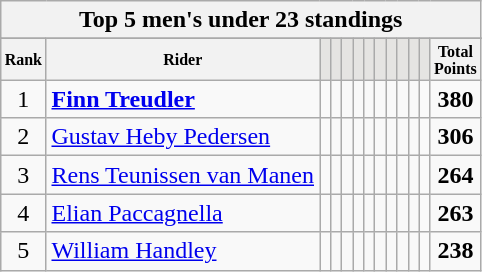<table class="wikitable sortable">
<tr>
<th colspan=29 align="center"><strong>Top 5 men's under 23 standings</strong></th>
</tr>
<tr>
</tr>
<tr style="font-size:8pt;font-weight:bold">
<th align="center">Rank</th>
<th align="center">Rider</th>
<th class=unsortable style="background:#E5E4E2;"><small></small></th>
<th class=unsortable style="background:#E5E4E2;"><small></small></th>
<th class=unsortable style="background:#E5E4E2;"><small></small></th>
<th class=unsortable style="background:#E5E4E2;"><small></small></th>
<th class=unsortable style="background:#E5E4E2;"><small></small></th>
<th class=unsortable style="background:#E5E4E2;"><small></small></th>
<th class=unsortable style="background:#E5E4E2;"><small></small></th>
<th class=unsortable style="background:#E5E4E2;"><small></small></th>
<th class=unsortable style="background:#E5E4E2;"><small></small></th>
<th class=unsortable style="background:#E5E4E2;"><small></small></th>
<th align="center">Total<br>Points</th>
</tr>
<tr>
<td align=center>1</td>
<td> <strong><a href='#'>Finn Treudler</a></strong></td>
<td align=center></td>
<td align=center></td>
<td align=center></td>
<td align=center></td>
<td align=center></td>
<td align=center></td>
<td align=center></td>
<td align=center></td>
<td align=center></td>
<td align=center></td>
<td align=center><strong>380</strong></td>
</tr>
<tr>
<td align=center>2</td>
<td> <a href='#'>Gustav Heby Pedersen</a></td>
<td align=center></td>
<td align=center></td>
<td align=center></td>
<td align=center></td>
<td align=center></td>
<td align=center></td>
<td align=center></td>
<td align=center></td>
<td align=center></td>
<td align=center></td>
<td align=center><strong>306</strong></td>
</tr>
<tr>
<td align=center>3</td>
<td> <a href='#'>Rens Teunissen van Manen</a></td>
<td align=center></td>
<td align=center></td>
<td align=center></td>
<td align=center></td>
<td align=center></td>
<td align=center></td>
<td align=center></td>
<td align=center></td>
<td align=center></td>
<td align=center></td>
<td align=center><strong>264</strong></td>
</tr>
<tr>
<td align=center>4</td>
<td> <a href='#'>Elian Paccagnella</a></td>
<td align=center></td>
<td align=center></td>
<td align=center></td>
<td align=center></td>
<td align=center></td>
<td align=center></td>
<td align=center></td>
<td align=center></td>
<td align=center></td>
<td align=center></td>
<td align=center><strong>263</strong></td>
</tr>
<tr>
<td align=center>5</td>
<td> <a href='#'>William Handley</a></td>
<td align=center></td>
<td align=center></td>
<td align=center></td>
<td align=center></td>
<td align=center></td>
<td align=center></td>
<td align=center></td>
<td align=center></td>
<td align=center></td>
<td align=center></td>
<td align=center><strong>238</strong><br></td>
</tr>
</table>
